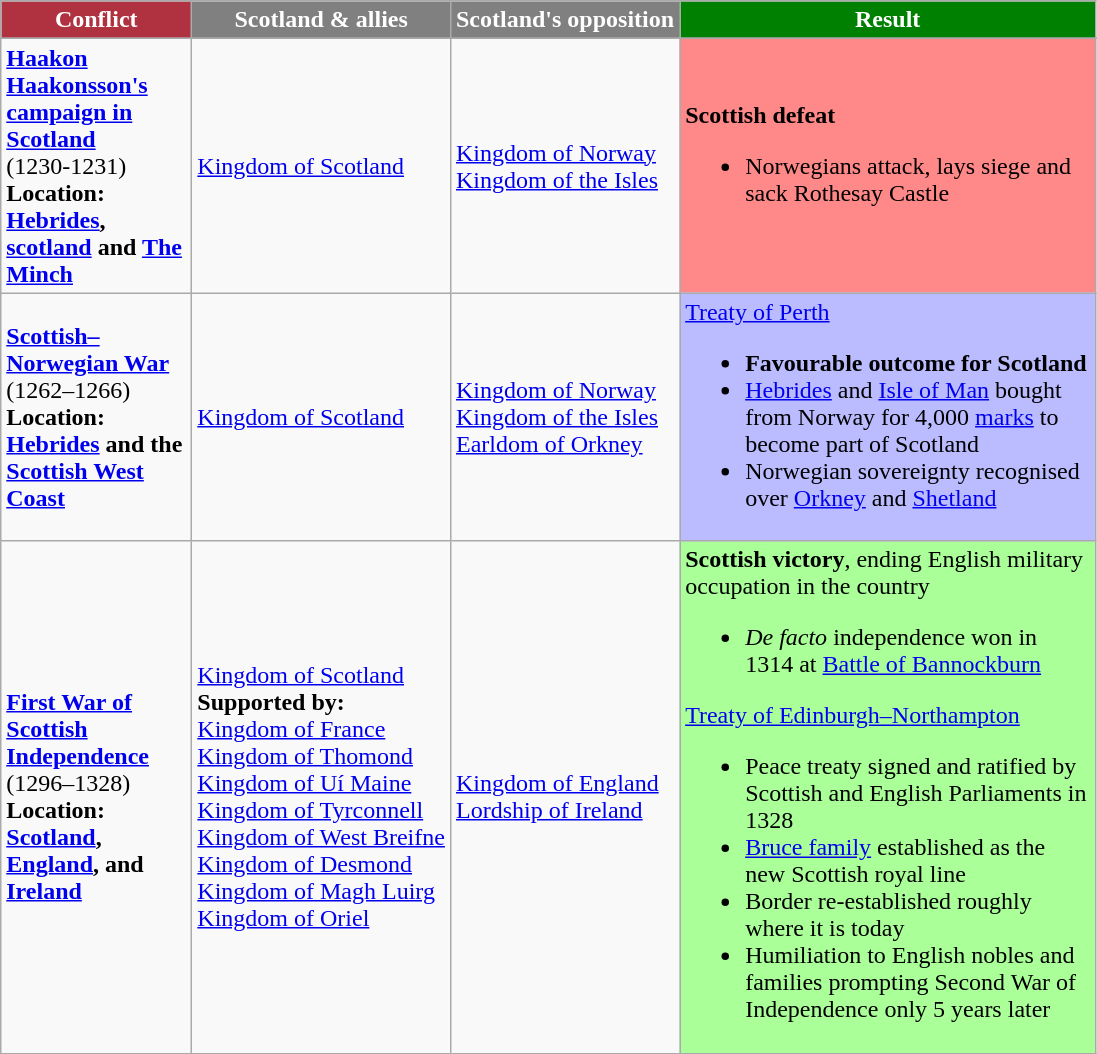<table class="wikitable">
<tr>
<th style="color: white; background:#b0313f; width:120px;">Conflict</th>
<th style="color: white; background:gray;">Scotland & allies</th>
<th style="color: white; background:gray;">Scotland's opposition</th>
<th style="color: white; background:green; width:270px;">Result</th>
</tr>
<tr>
</tr>
<tr>
<td><strong><a href='#'>Haakon Haakonsson's campaign in Scotland</a></strong><br>(1230-1231)<br><strong>Location: <a href='#'>Hebrides</a>, <a href='#'>scotland</a> and <a href='#'>The Minch</a></strong></td>
<td> <a href='#'>Kingdom of Scotland</a></td>
<td> <a href='#'>Kingdom of Norway</a><br><a href='#'>Kingdom of the Isles</a></td>
<td style="Background:#F88"><strong>Scottish defeat</strong><br><ul><li>Norwegians attack, lays siege and sack Rothesay Castle</li></ul></td>
</tr>
<tr>
<td><strong><a href='#'>Scottish–Norwegian War</a></strong><br>(1262–1266)<br><strong>Location: <a href='#'>Hebrides</a> and the <a href='#'>Scottish West Coast</a></strong> </td>
<td> <a href='#'>Kingdom of Scotland</a></td>
<td> <a href='#'>Kingdom of Norway</a><br><a href='#'>Kingdom of the Isles</a><br> <a href='#'>Earldom of Orkney</a></td>
<td style="Background:#BBF"><a href='#'>Treaty of Perth</a><br><ul><li><strong>Favourable outcome for Scotland</strong></li><li><a href='#'>Hebrides</a> and <a href='#'>Isle of Man</a> bought from Norway for 4,000 <a href='#'>marks</a> to become part of Scotland</li><li>Norwegian sovereignty recognised over <a href='#'>Orkney</a> and <a href='#'>Shetland</a></li></ul></td>
</tr>
<tr>
<td><strong><a href='#'>First War of Scottish Independence</a></strong><br>(1296–1328)<br><strong>Location: <a href='#'>Scotland</a>, <a href='#'>England</a>, and <a href='#'>Ireland</a></strong></td>
<td> <a href='#'>Kingdom of Scotland</a><br><strong>Supported by:</strong><br> <a href='#'>Kingdom of France</a><br> <a href='#'>Kingdom of Thomond</a><br> <a href='#'>Kingdom of Uí Maine</a><br> <a href='#'>Kingdom of Tyrconnell</a><br> <a href='#'>Kingdom of West Breifne</a><br> <a href='#'>Kingdom of Desmond</a><br><a href='#'>Kingdom of Magh Luirg</a><br><a href='#'>Kingdom of Oriel</a></td>
<td> <a href='#'>Kingdom of England</a><br> <a href='#'>Lordship of Ireland</a></td>
<td style="Background:#AF9"><strong>Scottish victory</strong>, ending English military occupation in the country<br><ul><li><em>De facto</em> independence won in 1314 at <a href='#'>Battle of Bannockburn</a></li></ul><a href='#'>Treaty of Edinburgh–Northampton</a><ul><li>Peace treaty signed and ratified by Scottish and English Parliaments in 1328</li><li><a href='#'>Bruce family</a> established as the new Scottish royal line</li><li>Border re-established roughly where it is today</li><li>Humiliation to English nobles and families prompting Second War of Independence only 5 years later</li></ul></td>
</tr>
</table>
